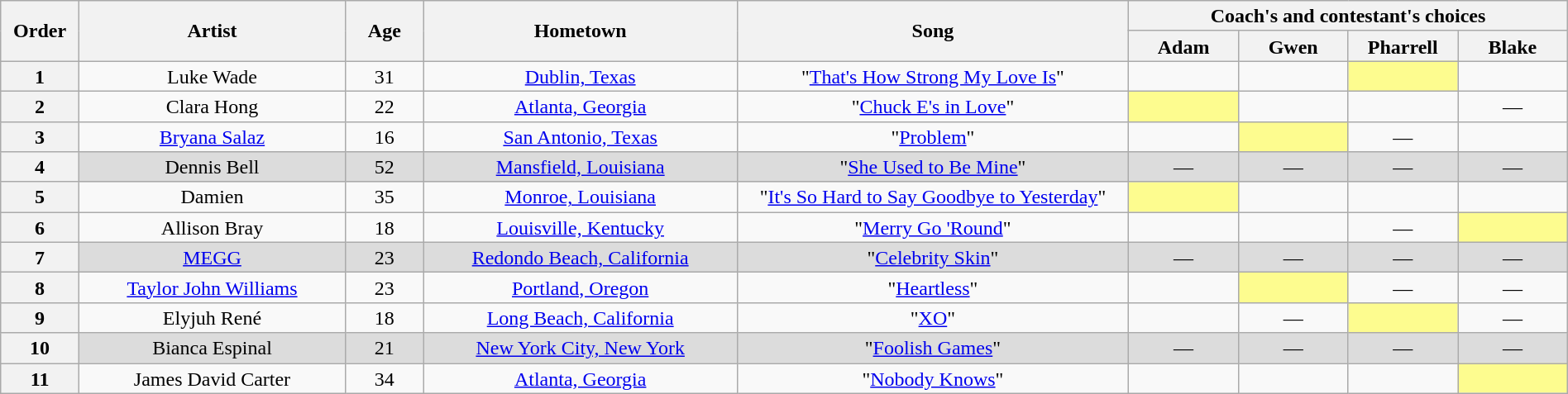<table class="wikitable" style="text-align:center; line-height:17px; width:100%;">
<tr>
<th scope="col" rowspan="2" width="05%">Order</th>
<th scope="col" rowspan="2" width="17%">Artist</th>
<th scope="col" rowspan="2" width="05%">Age</th>
<th scope="col" rowspan="2" width="20%">Hometown</th>
<th scope="col" rowspan="2" width="25%">Song</th>
<th scope="col" colspan="4" width="28%">Coach's and contestant's choices</th>
</tr>
<tr>
<th width="07%">Adam</th>
<th width="07%">Gwen</th>
<th width="07%">Pharrell</th>
<th width="07%">Blake</th>
</tr>
<tr>
<th>1</th>
<td>Luke Wade</td>
<td>31</td>
<td><a href='#'>Dublin, Texas</a></td>
<td>"<a href='#'>That's How Strong My Love Is</a>"</td>
<td><strong></strong></td>
<td><strong></strong></td>
<td style="background:#fdfc8f;"><strong></strong></td>
<td><strong></strong></td>
</tr>
<tr>
<th>2</th>
<td>Clara Hong</td>
<td>22</td>
<td><a href='#'>Atlanta, Georgia</a></td>
<td>"<a href='#'>Chuck E's in Love</a>"</td>
<td style="background:#fdfc8f;"><strong></strong></td>
<td><strong></strong></td>
<td><strong></strong></td>
<td>—</td>
</tr>
<tr>
<th>3</th>
<td><a href='#'>Bryana Salaz</a></td>
<td>16</td>
<td><a href='#'>San Antonio, Texas</a></td>
<td>"<a href='#'>Problem</a>"</td>
<td><strong></strong></td>
<td style="background:#fdfc8f;"><strong></strong></td>
<td>—</td>
<td><strong></strong></td>
</tr>
<tr>
<th>4</th>
<td style="background:#DCDCDC;">Dennis Bell</td>
<td style="background:#DCDCDC;">52</td>
<td style="background:#DCDCDC;"><a href='#'>Mansfield, Louisiana</a></td>
<td style="background:#DCDCDC;">"<a href='#'>She Used to Be Mine</a>"</td>
<td style="background:#DCDCDC;">—</td>
<td style="background:#DCDCDC;">—</td>
<td style="background:#DCDCDC;">—</td>
<td style="background:#DCDCDC;">—</td>
</tr>
<tr>
<th>5</th>
<td>Damien</td>
<td>35</td>
<td><a href='#'>Monroe, Louisiana</a></td>
<td>"<a href='#'>It's So Hard to Say Goodbye to Yesterday</a>"</td>
<td style="background:#fdfc8f;"><strong></strong></td>
<td><strong></strong></td>
<td><strong></strong></td>
<td><strong></strong></td>
</tr>
<tr>
<th>6</th>
<td>Allison Bray</td>
<td>18</td>
<td><a href='#'>Louisville, Kentucky</a></td>
<td>"<a href='#'>Merry Go 'Round</a>"</td>
<td><strong></strong></td>
<td><strong></strong></td>
<td>—</td>
<td style="background:#fdfc8f;"><strong></strong></td>
</tr>
<tr>
<th>7</th>
<td style="background:#DCDCDC;"><a href='#'>MEGG</a></td>
<td style="background:#DCDCDC;">23</td>
<td style="background:#DCDCDC;"><a href='#'>Redondo Beach, California</a></td>
<td style="background:#DCDCDC;">"<a href='#'>Celebrity Skin</a>"</td>
<td style="background:#DCDCDC;">—</td>
<td style="background:#DCDCDC;">—</td>
<td style="background:#DCDCDC;">—</td>
<td style="background:#DCDCDC;">—</td>
</tr>
<tr>
<th>8</th>
<td><a href='#'>Taylor John Williams</a></td>
<td>23</td>
<td><a href='#'>Portland, Oregon</a></td>
<td>"<a href='#'>Heartless</a>"</td>
<td><strong></strong></td>
<td style="background:#fdfc8f;"><strong></strong></td>
<td>—</td>
<td>—</td>
</tr>
<tr>
<th>9</th>
<td>Elyjuh René</td>
<td>18</td>
<td><a href='#'>Long Beach, California</a></td>
<td>"<a href='#'>XO</a>"</td>
<td><strong></strong></td>
<td>—</td>
<td style="background:#fdfc8f;"><strong></strong></td>
<td>—</td>
</tr>
<tr>
<th>10</th>
<td style="background:#DCDCDC;">Bianca Espinal</td>
<td style="background:#DCDCDC;">21</td>
<td style="background:#DCDCDC;"><a href='#'>New York City, New York</a></td>
<td style="background:#DCDCDC;">"<a href='#'>Foolish Games</a>"</td>
<td style="background:#DCDCDC;">—</td>
<td style="background:#DCDCDC;">—</td>
<td style="background:#DCDCDC;">—</td>
<td style="background:#DCDCDC;">—</td>
</tr>
<tr>
<th>11</th>
<td>James David Carter</td>
<td>34</td>
<td><a href='#'>Atlanta, Georgia</a></td>
<td>"<a href='#'>Nobody Knows</a>"</td>
<td><strong></strong></td>
<td><strong></strong></td>
<td><strong></strong></td>
<td style="background:#fdfc8f;"><strong></strong></td>
</tr>
</table>
